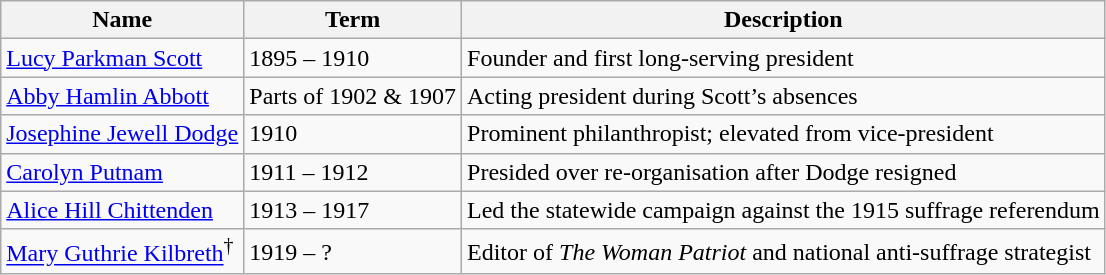<table class="wikitable">
<tr>
<th>Name</th>
<th>Term</th>
<th>Description</th>
</tr>
<tr>
<td><a href='#'>Lucy Parkman Scott</a></td>
<td>1895 – 1910</td>
<td>Founder and first long-serving president</td>
</tr>
<tr>
<td><a href='#'>Abby Hamlin Abbott</a></td>
<td>Parts of 1902 & 1907</td>
<td>Acting president during Scott’s absences</td>
</tr>
<tr>
<td><a href='#'>Josephine Jewell Dodge</a></td>
<td>1910</td>
<td>Prominent philanthropist; elevated from vice-president</td>
</tr>
<tr>
<td><a href='#'>Carolyn Putnam</a></td>
<td>1911 – 1912</td>
<td>Presided over re-organisation after Dodge resigned</td>
</tr>
<tr>
<td><a href='#'>Alice Hill Chittenden</a></td>
<td>1913 – 1917</td>
<td>Led the statewide campaign against the 1915 suffrage referendum</td>
</tr>
<tr>
<td><a href='#'>Mary Guthrie Kilbreth</a><sup>†</sup></td>
<td>1919 – ?</td>
<td>Editor of <em>The Woman Patriot</em> and national anti-suffrage strategist</td>
</tr>
</table>
